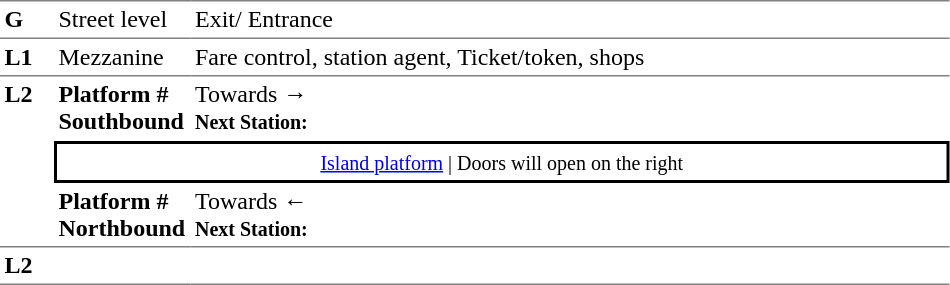<table table border=0 cellspacing=0 cellpadding=3>
<tr>
<td style="border-top:solid 1px gray;border-bottom:solid 1px gray;" width=30 valign=top><strong>G</strong></td>
<td style="border-top:solid 1px gray;border-bottom:solid 1px gray;" width=85 valign=top>Street level</td>
<td style="border-top:solid 1px gray;border-bottom:solid 1px gray;" width=500 valign=top>Exit/ Entrance</td>
</tr>
<tr>
<td style="border-bottom:solid 1px gray;"><strong>L1</strong></td>
<td style="border-bottom:solid 1px gray;">Mezzanine</td>
<td style="border-bottom:solid 1px gray;">Fare control, station agent, Ticket/token, shops</td>
</tr>
<tr>
<td style="border-bottom:solid 1px gray;" width=30 rowspan=3 valign=top><strong>L2</strong></td>
<td style="border-bottom:solid 1px white;" width=85><span><strong>Platform #</strong><br><strong>Southbound</strong></span></td>
<td style="border-bottom:solid 1px white;" width=500>Towards → <br><small><strong>Next Station:</strong> </small></td>
</tr>
<tr>
<td style="border-top:solid 2px black;border-right:solid 2px black;border-left:solid 2px black;border-bottom:solid 2px black;text-align:center;" colspan=2><small><a href='#'>Island platform</a> | Doors will open on the right </small></td>
</tr>
<tr>
<td style="border-bottom:solid 1px gray;" width=85><span><strong>Platform #</strong><br><strong>Northbound</strong></span></td>
<td style="border-bottom:solid 1px gray;" width="500">Towards ← <br><small><strong>Next Station:</strong> </small></td>
</tr>
<tr>
<td style="border-bottom:solid 1px gray;" width=30 rowspan=2 valign=top><strong>L2</strong></td>
<td style="border-bottom:solid 1px gray;" width=85></td>
<td style="border-bottom:solid 1px gray;" width=500></td>
</tr>
</table>
